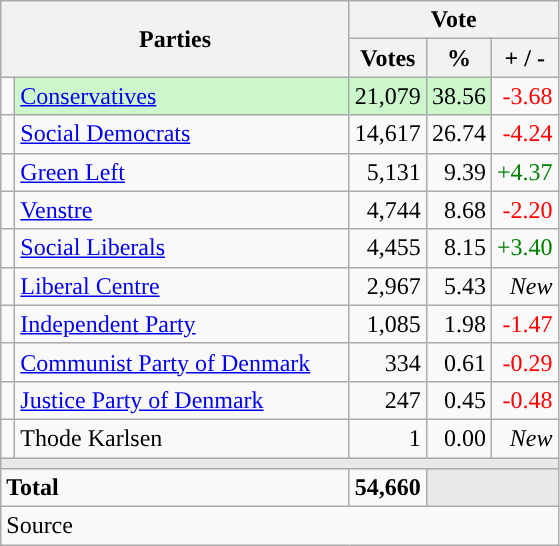<table class="wikitable" style="text-align:right;">
<tr>
<th style="text-align:centre;" rowspan="2" colspan="2" width="225">Parties</th>
<th colspan="3">Vote</th>
</tr>
<tr>
<th width="15">Votes</th>
<th width="15">%</th>
<th width="15">+ / -</th>
</tr>
<tr>
<td width="2" style="color:inherit;background:"></td>
<td bgcolor=#ccf7cc  align="left"><a href='#'>Conservatives</a></td>
<td bgcolor=#ccf7cc>21,079</td>
<td bgcolor=#ccf7cc>38.56</td>
<td style=color:red;>-3.68</td>
</tr>
<tr>
<td width="2" style="color:inherit;background:"></td>
<td align="left"><a href='#'>Social Democrats</a></td>
<td>14,617</td>
<td>26.74</td>
<td style=color:red;>-4.24</td>
</tr>
<tr>
<td width="2" style="color:inherit;background:"></td>
<td align="left"><a href='#'>Green Left</a></td>
<td>5,131</td>
<td>9.39</td>
<td style=color:green;>+4.37</td>
</tr>
<tr>
<td width="2" style="color:inherit;background:"></td>
<td align="left"><a href='#'>Venstre</a></td>
<td>4,744</td>
<td>8.68</td>
<td style=color:red;>-2.20</td>
</tr>
<tr>
<td width="2" style="color:inherit;background:"></td>
<td align="left"><a href='#'>Social Liberals</a></td>
<td>4,455</td>
<td>8.15</td>
<td style=color:green;>+3.40</td>
</tr>
<tr>
<td width="2" style="color:inherit;background:"></td>
<td align="left"><a href='#'>Liberal Centre</a></td>
<td>2,967</td>
<td>5.43</td>
<td><em>New</em></td>
</tr>
<tr>
<td width="2" style="color:inherit;background:"></td>
<td align="left"><a href='#'>Independent Party</a></td>
<td>1,085</td>
<td>1.98</td>
<td style=color:red;>-1.47</td>
</tr>
<tr>
<td width="2" style="color:inherit;background:"></td>
<td align="left"><a href='#'>Communist Party of Denmark</a></td>
<td>334</td>
<td>0.61</td>
<td style=color:red;>-0.29</td>
</tr>
<tr>
<td width="2" style="color:inherit;background:"></td>
<td align="left"><a href='#'>Justice Party of Denmark</a></td>
<td>247</td>
<td>0.45</td>
<td style=color:red;>-0.48</td>
</tr>
<tr>
<td width="2" style="color:inherit;background:"></td>
<td align="left">Thode Karlsen</td>
<td>1</td>
<td>0.00</td>
<td><em>New</em></td>
</tr>
<tr>
<td colspan="7" bgcolor="#E9E9E9"></td>
</tr>
<tr>
<td align="left" colspan="2"><strong>Total</strong></td>
<td><strong>54,660</strong></td>
<td bgcolor="#E9E9E9" colspan="2"></td>
</tr>
<tr>
<td align="left" colspan="6">Source</td>
</tr>
</table>
